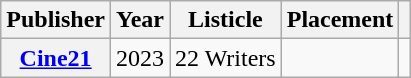<table class="wikitable plainrowheaders sortable" style="text-align:center">
<tr>
<th scope="col">Publisher</th>
<th scope="col">Year</th>
<th scope="col">Listicle</th>
<th scope="col">Placement</th>
<th class="unsortable" scope="col"></th>
</tr>
<tr>
<th rowspan="2" scope="row"><a href='#'>Cine21</a></th>
<td>2023</td>
<td style="text-align:left">22 Writers</td>
<td></td>
<td></td>
</tr>
</table>
